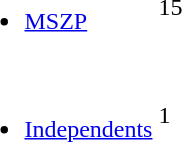<table>
<tr>
<td><br><ul><li><a href='#'>MSZP</a></li></ul></td>
<td><div>15</div></td>
</tr>
<tr>
<td><br><ul><li><a href='#'>Independents</a></li></ul></td>
<td><div>1</div></td>
</tr>
</table>
